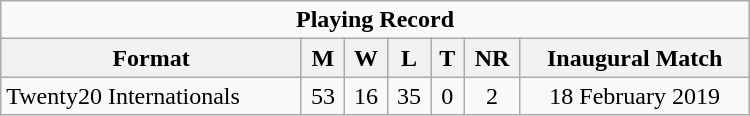<table class="wikitable" style="text-align: center; width: 500px;">
<tr>
<td colspan=7 align="center"><strong>Playing Record</strong></td>
</tr>
<tr>
<th>Format</th>
<th>M</th>
<th>W</th>
<th>L</th>
<th>T</th>
<th>NR</th>
<th>Inaugural Match</th>
</tr>
<tr>
<td align="left">Twenty20 Internationals</td>
<td>53</td>
<td>16</td>
<td>35</td>
<td>0</td>
<td>2</td>
<td>18 February 2019</td>
</tr>
</table>
